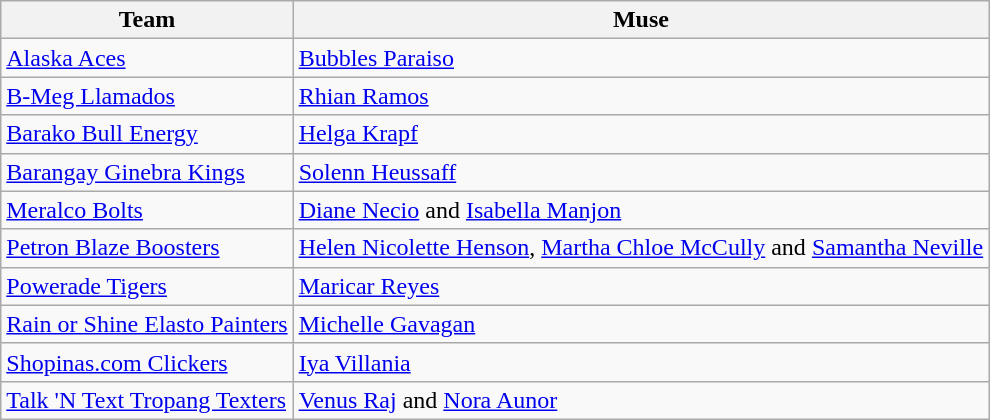<table class="wikitable sortable sortable">
<tr>
<th style= width="45%">Team</th>
<th style= width="55%">Muse</th>
</tr>
<tr>
<td><a href='#'>Alaska Aces</a></td>
<td><a href='#'>Bubbles Paraiso</a></td>
</tr>
<tr>
<td><a href='#'>B-Meg Llamados</a></td>
<td><a href='#'>Rhian Ramos</a></td>
</tr>
<tr>
<td><a href='#'>Barako Bull Energy</a></td>
<td><a href='#'>Helga Krapf</a></td>
</tr>
<tr>
<td><a href='#'>Barangay Ginebra Kings</a></td>
<td><a href='#'>Solenn Heussaff</a></td>
</tr>
<tr>
<td><a href='#'>Meralco Bolts</a></td>
<td><a href='#'>Diane Necio</a> and <a href='#'>Isabella Manjon</a></td>
</tr>
<tr>
<td><a href='#'>Petron Blaze Boosters</a></td>
<td><a href='#'>Helen Nicolette Henson</a>, <a href='#'>Martha Chloe McCully</a> and <a href='#'>Samantha Neville</a></td>
</tr>
<tr>
<td><a href='#'>Powerade Tigers</a></td>
<td><a href='#'>Maricar Reyes</a></td>
</tr>
<tr>
<td><a href='#'>Rain or Shine Elasto Painters</a></td>
<td><a href='#'>Michelle Gavagan</a></td>
</tr>
<tr>
<td><a href='#'>Shopinas.com Clickers</a></td>
<td><a href='#'>Iya Villania</a></td>
</tr>
<tr>
<td><a href='#'>Talk 'N Text Tropang Texters</a></td>
<td><a href='#'>Venus Raj</a> and <a href='#'>Nora Aunor</a></td>
</tr>
</table>
